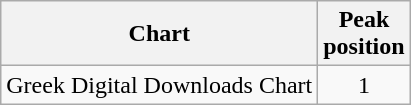<table class="wikitable sortable">
<tr>
<th style="text-align:center;">Chart</th>
<th style="text-align:center;">Peak<br>position</th>
</tr>
<tr>
<td align="left">Greek Digital Downloads Chart</td>
<td style="text-align:center;">1</td>
</tr>
</table>
